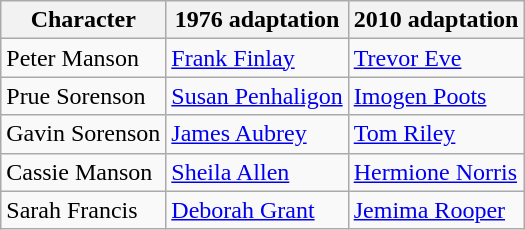<table class="wikitable">
<tr>
<th>Character</th>
<th>1976 adaptation</th>
<th>2010 adaptation</th>
</tr>
<tr>
<td>Peter Manson</td>
<td><a href='#'>Frank Finlay</a></td>
<td><a href='#'>Trevor Eve</a></td>
</tr>
<tr>
<td>Prue Sorenson</td>
<td><a href='#'>Susan Penhaligon</a></td>
<td><a href='#'>Imogen Poots</a></td>
</tr>
<tr>
<td>Gavin Sorenson</td>
<td><a href='#'>James Aubrey</a></td>
<td><a href='#'>Tom Riley</a></td>
</tr>
<tr>
<td>Cassie Manson</td>
<td><a href='#'>Sheila Allen</a></td>
<td><a href='#'>Hermione Norris</a></td>
</tr>
<tr>
<td>Sarah Francis</td>
<td><a href='#'>Deborah Grant</a></td>
<td><a href='#'>Jemima Rooper</a></td>
</tr>
</table>
